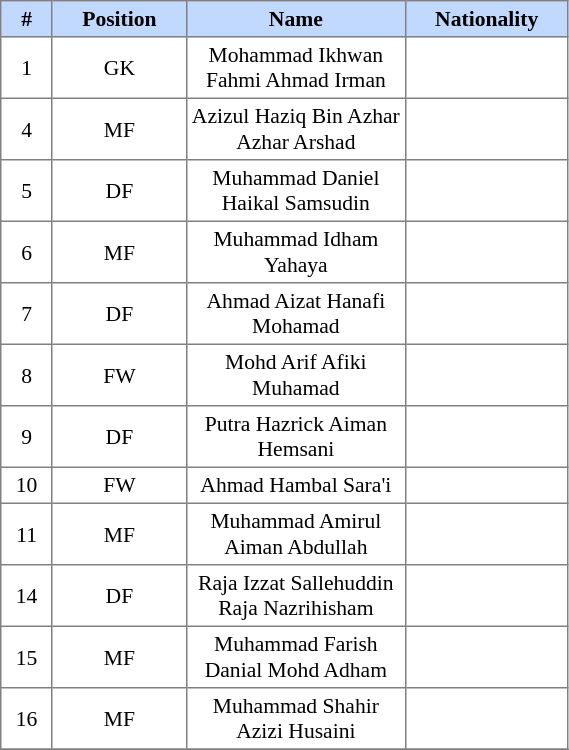<table border=1 style="border-collapse:collapse; font-size:90%;" cellpadding=3 cellspacing=0 width=30%>
<tr bgcolor=#C1D8FF>
<th width=2%>#</th>
<th width=5%>Position</th>
<th width=10%>Name</th>
<th width=5%>Nationality</th>
</tr>
<tr align=center>
<td>1</td>
<td>GK</td>
<td>Mohammad Ikhwan Fahmi Ahmad Irman</td>
<td></td>
</tr>
<tr align=center>
<td>4</td>
<td>MF</td>
<td>Azizul Haziq Bin Azhar Azhar Arshad</td>
<td></td>
</tr>
<tr align=center>
<td>5</td>
<td>DF</td>
<td>Muhammad Daniel Haikal Samsudin</td>
<td></td>
</tr>
<tr align=center>
<td>6</td>
<td>MF</td>
<td>Muhammad Idham Yahaya</td>
<td></td>
</tr>
<tr align=center>
<td>7</td>
<td>DF</td>
<td>Ahmad Aizat Hanafi Mohamad</td>
<td></td>
</tr>
<tr align=center>
<td>8</td>
<td>FW</td>
<td>Mohd Arif Afiki Muhamad</td>
<td></td>
</tr>
<tr align=center>
<td>9</td>
<td>DF</td>
<td>Putra Hazrick Aiman Hemsani</td>
<td></td>
</tr>
<tr align=center>
<td>10</td>
<td>FW</td>
<td>Ahmad Hambal Sara'i</td>
<td></td>
</tr>
<tr align=center>
<td>11</td>
<td>MF</td>
<td>Muhammad Amirul Aiman Abdullah</td>
<td></td>
</tr>
<tr align=center>
<td>14</td>
<td>DF</td>
<td>Raja Izzat Sallehuddin Raja Nazrihisham</td>
<td></td>
</tr>
<tr align=center>
<td>15</td>
<td>MF</td>
<td>Muhammad Farish Danial Mohd Adham</td>
<td></td>
</tr>
<tr align=center>
<td>16</td>
<td>MF</td>
<td>Muhammad Shahir Azizi Husaini</td>
<td></td>
</tr>
<tr align=center>
</tr>
</table>
